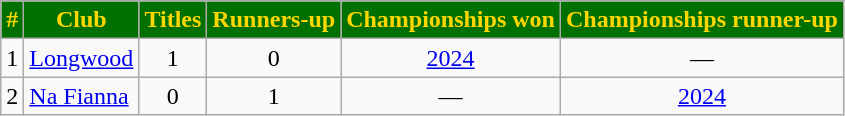<table class="wikitable sortable" style="text-align:center;">
<tr>
<th style="background:#007000;color:gold">#</th>
<th style="background:#007000;color:gold">Club</th>
<th style="background:#007000;color:gold">Titles</th>
<th style="background:#007000;color:gold">Runners-up</th>
<th style="background:#007000;color:gold">Championships won</th>
<th style="background:#007000;color:gold">Championships runner-up</th>
</tr>
<tr>
<td>1</td>
<td style="text-align:left;"> <a href='#'>Longwood</a></td>
<td>1</td>
<td>0</td>
<td><a href='#'>2024</a></td>
<td>—</td>
</tr>
<tr>
<td>2</td>
<td style="text-align:left;"> <a href='#'>Na Fianna</a></td>
<td>0</td>
<td>1</td>
<td>—</td>
<td><a href='#'>2024</a></td>
</tr>
</table>
